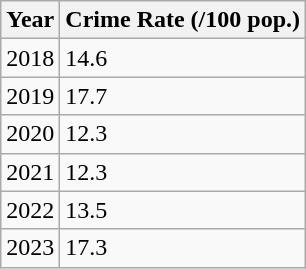<table class="wikitable">
<tr>
<th>Year</th>
<th>Crime Rate (/100 pop.)</th>
</tr>
<tr>
<td>2018</td>
<td>14.6</td>
</tr>
<tr>
<td>2019</td>
<td>17.7</td>
</tr>
<tr>
<td>2020</td>
<td>12.3</td>
</tr>
<tr>
<td>2021</td>
<td>12.3</td>
</tr>
<tr>
<td>2022</td>
<td>13.5</td>
</tr>
<tr>
<td>2023</td>
<td>17.3</td>
</tr>
</table>
